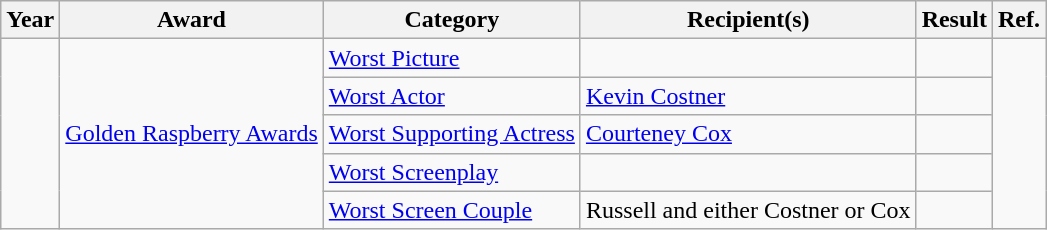<table class="wikitable sortable">
<tr>
<th>Year</th>
<th>Award</th>
<th>Category</th>
<th>Recipient(s)</th>
<th>Result</th>
<th>Ref.</th>
</tr>
<tr>
<td rowspan="5"></td>
<td rowspan="5"><a href='#'>Golden Raspberry Awards</a></td>
<td><a href='#'>Worst Picture</a></td>
<td></td>
<td></td>
<td rowspan="5" align="center"></td>
</tr>
<tr>
<td><a href='#'>Worst Actor</a></td>
<td><a href='#'>Kevin Costner</a></td>
<td></td>
</tr>
<tr>
<td><a href='#'>Worst Supporting Actress</a></td>
<td><a href='#'>Courteney Cox</a></td>
<td></td>
</tr>
<tr>
<td><a href='#'>Worst Screenplay</a></td>
<td></td>
<td></td>
</tr>
<tr>
<td><a href='#'>Worst Screen Couple</a></td>
<td>Russell and either Costner or Cox</td>
<td></td>
</tr>
</table>
